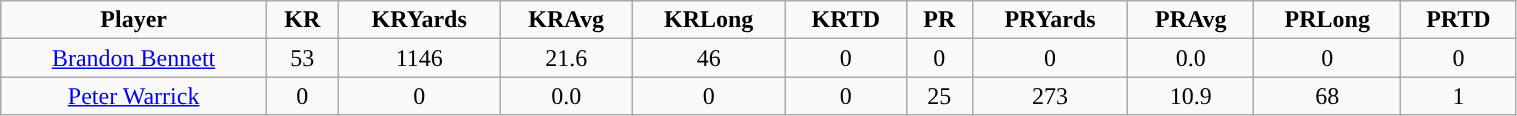<table class="wikitable" style="width:80%;">
<tr style="text-align:center; ">
<td><strong>Player</strong></td>
<td><strong>KR</strong></td>
<td><strong>KRYards</strong></td>
<td><strong>KRAvg</strong></td>
<td><strong>KRLong</strong></td>
<td><strong>KRTD</strong></td>
<td><strong>PR</strong></td>
<td><strong>PRYards</strong></td>
<td><strong>PRAvg</strong></td>
<td><strong>PRLong</strong></td>
<td><strong>PRTD</strong></td>
</tr>
<tr style="text-align:center;" bgcolor="">
<td><a href='#'>Brandon Bennett</a></td>
<td>53</td>
<td>1146</td>
<td>21.6</td>
<td>46</td>
<td>0</td>
<td>0</td>
<td>0</td>
<td>0.0</td>
<td>0</td>
<td>0</td>
</tr>
<tr style="text-align:center;" bgcolor="">
<td><a href='#'>Peter Warrick</a></td>
<td>0</td>
<td>0</td>
<td>0.0</td>
<td>0</td>
<td>0</td>
<td>25</td>
<td>273</td>
<td>10.9</td>
<td>68</td>
<td>1</td>
</tr>
</table>
